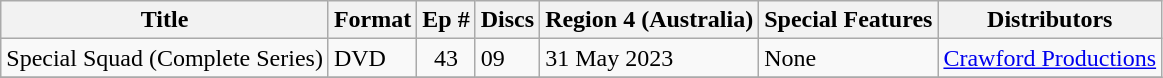<table class="wikitable">
<tr>
<th>Title</th>
<th>Format</th>
<th>Ep #</th>
<th>Discs</th>
<th>Region 4 (Australia)</th>
<th>Special Features</th>
<th>Distributors</th>
</tr>
<tr>
<td>Special Squad (Complete Series)</td>
<td>DVD</td>
<td style="text-align:center;">43</td>
<td>09</td>
<td>31 May 2023</td>
<td>None</td>
<td><a href='#'>Crawford Productions</a></td>
</tr>
<tr>
</tr>
</table>
